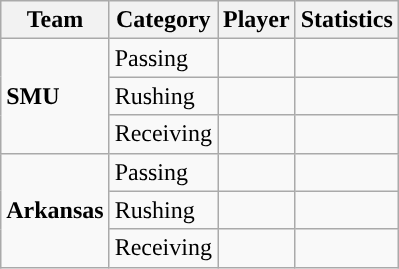<table class="wikitable" style="float: right;">
<tr>
<th>Team</th>
<th>Category</th>
<th>Player</th>
<th>Statistics</th>
</tr>
<tr>
<td rowspan=3><strong>SMU</strong></td>
<td>Passing</td>
<td></td>
<td></td>
</tr>
<tr>
<td>Rushing</td>
<td></td>
<td></td>
</tr>
<tr>
<td>Receiving</td>
<td></td>
<td></td>
</tr>
<tr>
<td rowspan=3><strong>Arkansas</strong></td>
<td>Passing</td>
<td></td>
<td></td>
</tr>
<tr>
<td>Rushing</td>
<td></td>
<td></td>
</tr>
<tr>
<td>Receiving</td>
<td></td>
<td></td>
</tr>
</table>
